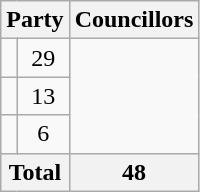<table class="wikitable">
<tr>
<th colspan=2>Party</th>
<th>Councillors</th>
</tr>
<tr>
<td></td>
<td align=center>29</td>
</tr>
<tr>
<td></td>
<td align=center>13</td>
</tr>
<tr>
<td></td>
<td align=center>6</td>
</tr>
<tr>
<th colspan=2>Total</th>
<th align=center>48</th>
</tr>
</table>
